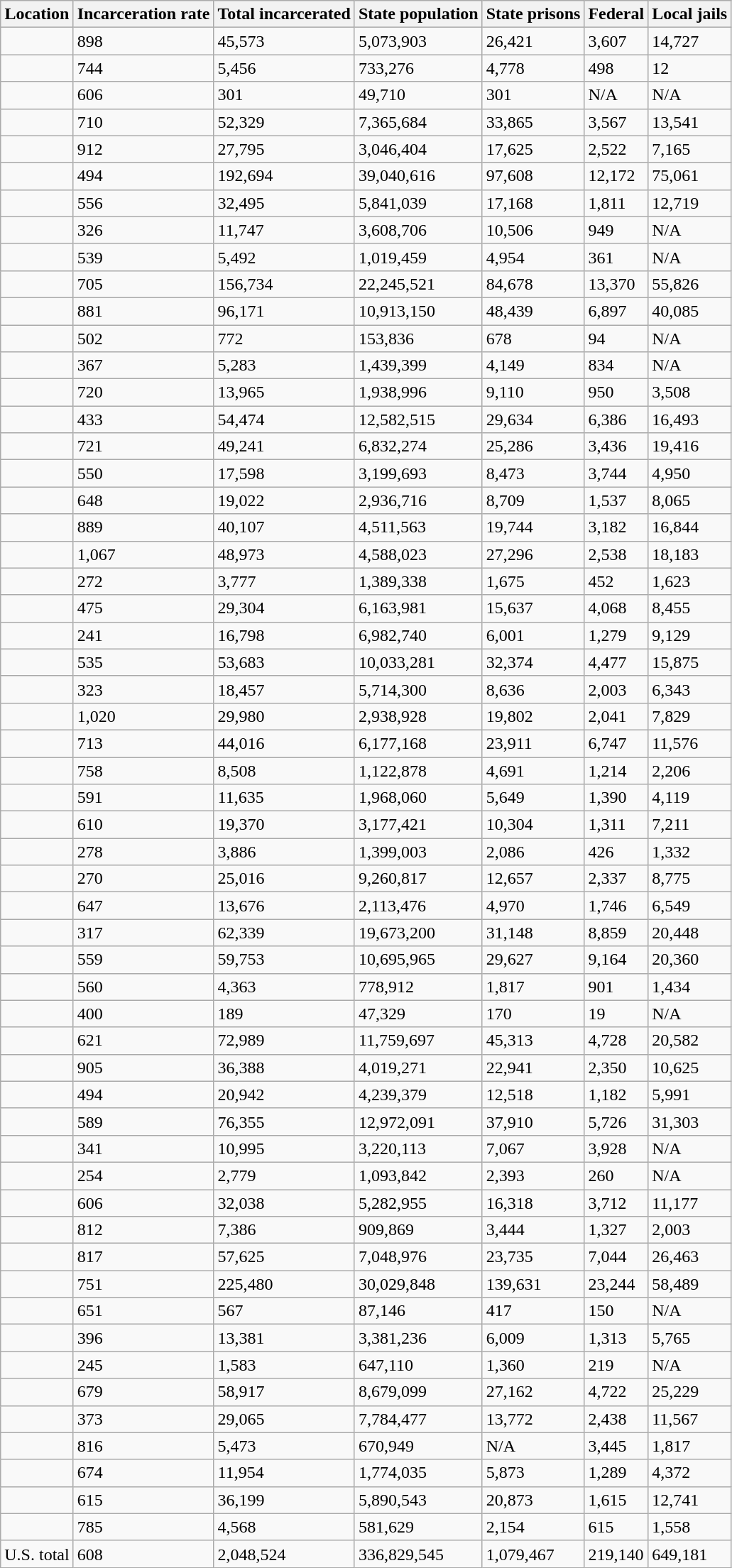<table class="wikitable sortable static-row-numbers mw-datatable sort-under defaultright col1left sticky-table-head sticky-table-col1">
<tr>
<th>Location</th>
<th>Incarceration rate</th>
<th>Total incarcerated</th>
<th>State population</th>
<th>State prisons</th>
<th data-sort-type=number>Federal</th>
<th data-sort-type=number>Local jails</th>
</tr>
<tr>
<td></td>
<td>898</td>
<td>45,573</td>
<td>5,073,903</td>
<td>26,421</td>
<td>3,607</td>
<td>14,727</td>
</tr>
<tr>
<td></td>
<td>744</td>
<td>5,456</td>
<td>733,276</td>
<td>4,778</td>
<td>498</td>
<td>12</td>
</tr>
<tr>
<td></td>
<td>606</td>
<td>301</td>
<td>49,710</td>
<td>301</td>
<td>N/A</td>
<td>N/A</td>
</tr>
<tr>
<td></td>
<td>710</td>
<td>52,329</td>
<td>7,365,684</td>
<td>33,865</td>
<td>3,567</td>
<td>13,541</td>
</tr>
<tr>
<td></td>
<td>912</td>
<td>27,795</td>
<td>3,046,404</td>
<td>17,625</td>
<td>2,522</td>
<td>7,165</td>
</tr>
<tr>
<td></td>
<td>494</td>
<td>192,694</td>
<td>39,040,616</td>
<td>97,608</td>
<td>12,172</td>
<td>75,061</td>
</tr>
<tr>
<td></td>
<td>556</td>
<td>32,495</td>
<td>5,841,039</td>
<td>17,168</td>
<td>1,811</td>
<td>12,719</td>
</tr>
<tr>
<td></td>
<td>326</td>
<td>11,747</td>
<td>3,608,706</td>
<td>10,506</td>
<td>949</td>
<td>N/A</td>
</tr>
<tr>
<td></td>
<td>539</td>
<td>5,492</td>
<td>1,019,459</td>
<td>4,954</td>
<td>361</td>
<td>N/A</td>
</tr>
<tr>
<td></td>
<td>705</td>
<td>156,734</td>
<td>22,245,521</td>
<td>84,678</td>
<td>13,370</td>
<td>55,826</td>
</tr>
<tr>
<td></td>
<td>881</td>
<td>96,171</td>
<td>10,913,150</td>
<td>48,439</td>
<td>6,897</td>
<td>40,085</td>
</tr>
<tr>
<td></td>
<td>502</td>
<td>772</td>
<td>153,836</td>
<td>678</td>
<td>94</td>
<td>N/A</td>
</tr>
<tr>
<td></td>
<td>367</td>
<td>5,283</td>
<td>1,439,399</td>
<td>4,149</td>
<td>834</td>
<td>N/A</td>
</tr>
<tr>
<td></td>
<td>720</td>
<td>13,965</td>
<td>1,938,996</td>
<td>9,110</td>
<td>950</td>
<td>3,508</td>
</tr>
<tr>
<td></td>
<td>433</td>
<td>54,474</td>
<td>12,582,515</td>
<td>29,634</td>
<td>6,386</td>
<td>16,493</td>
</tr>
<tr>
<td></td>
<td>721</td>
<td>49,241</td>
<td>6,832,274</td>
<td>25,286</td>
<td>3,436</td>
<td>19,416</td>
</tr>
<tr>
<td></td>
<td>550</td>
<td>17,598</td>
<td>3,199,693</td>
<td>8,473</td>
<td>3,744</td>
<td>4,950</td>
</tr>
<tr>
<td></td>
<td>648</td>
<td>19,022</td>
<td>2,936,716</td>
<td>8,709</td>
<td>1,537</td>
<td>8,065</td>
</tr>
<tr>
<td></td>
<td>889</td>
<td>40,107</td>
<td>4,511,563</td>
<td>19,744</td>
<td>3,182</td>
<td>16,844</td>
</tr>
<tr>
<td></td>
<td>1,067</td>
<td>48,973</td>
<td>4,588,023</td>
<td>27,296</td>
<td>2,538</td>
<td>18,183</td>
</tr>
<tr>
<td></td>
<td>272</td>
<td>3,777</td>
<td>1,389,338</td>
<td>1,675</td>
<td>452</td>
<td>1,623</td>
</tr>
<tr>
<td></td>
<td>475</td>
<td>29,304</td>
<td>6,163,981</td>
<td>15,637</td>
<td>4,068</td>
<td>8,455</td>
</tr>
<tr>
<td></td>
<td>241</td>
<td>16,798</td>
<td>6,982,740</td>
<td>6,001</td>
<td>1,279</td>
<td>9,129</td>
</tr>
<tr>
<td></td>
<td>535</td>
<td>53,683</td>
<td>10,033,281</td>
<td>32,374</td>
<td>4,477</td>
<td>15,875</td>
</tr>
<tr>
<td></td>
<td>323</td>
<td>18,457</td>
<td>5,714,300</td>
<td>8,636</td>
<td>2,003</td>
<td>6,343</td>
</tr>
<tr>
<td></td>
<td>1,020</td>
<td>29,980</td>
<td>2,938,928</td>
<td>19,802</td>
<td>2,041</td>
<td>7,829</td>
</tr>
<tr>
<td></td>
<td>713</td>
<td>44,016</td>
<td>6,177,168</td>
<td>23,911</td>
<td>6,747</td>
<td>11,576</td>
</tr>
<tr>
<td></td>
<td>758</td>
<td>8,508</td>
<td>1,122,878</td>
<td>4,691</td>
<td>1,214</td>
<td>2,206</td>
</tr>
<tr>
<td></td>
<td>591</td>
<td>11,635</td>
<td>1,968,060</td>
<td>5,649</td>
<td>1,390</td>
<td>4,119</td>
</tr>
<tr>
<td></td>
<td>610</td>
<td>19,370</td>
<td>3,177,421</td>
<td>10,304</td>
<td>1,311</td>
<td>7,211</td>
</tr>
<tr>
<td></td>
<td>278</td>
<td>3,886</td>
<td>1,399,003</td>
<td>2,086</td>
<td>426</td>
<td>1,332</td>
</tr>
<tr>
<td></td>
<td>270</td>
<td>25,016</td>
<td>9,260,817</td>
<td>12,657</td>
<td>2,337</td>
<td>8,775</td>
</tr>
<tr>
<td></td>
<td>647</td>
<td>13,676</td>
<td>2,113,476</td>
<td>4,970</td>
<td>1,746</td>
<td>6,549</td>
</tr>
<tr>
<td></td>
<td>317</td>
<td>62,339</td>
<td>19,673,200</td>
<td>31,148</td>
<td>8,859</td>
<td>20,448</td>
</tr>
<tr>
<td></td>
<td>559</td>
<td>59,753</td>
<td>10,695,965</td>
<td>29,627</td>
<td>9,164</td>
<td>20,360</td>
</tr>
<tr>
<td></td>
<td>560</td>
<td>4,363</td>
<td>778,912</td>
<td>1,817</td>
<td>901</td>
<td>1,434</td>
</tr>
<tr>
<td></td>
<td>400</td>
<td>189</td>
<td>47,329</td>
<td>170</td>
<td>19</td>
<td>N/A</td>
</tr>
<tr>
<td></td>
<td>621</td>
<td>72,989</td>
<td>11,759,697</td>
<td>45,313</td>
<td>4,728</td>
<td>20,582</td>
</tr>
<tr>
<td></td>
<td>905</td>
<td>36,388</td>
<td>4,019,271</td>
<td>22,941</td>
<td>2,350</td>
<td>10,625</td>
</tr>
<tr>
<td></td>
<td>494</td>
<td>20,942</td>
<td>4,239,379</td>
<td>12,518</td>
<td>1,182</td>
<td>5,991</td>
</tr>
<tr>
<td></td>
<td>589</td>
<td>76,355</td>
<td>12,972,091</td>
<td>37,910</td>
<td>5,726</td>
<td>31,303</td>
</tr>
<tr>
<td></td>
<td>341</td>
<td>10,995</td>
<td>3,220,113</td>
<td>7,067</td>
<td>3,928</td>
<td>N/A</td>
</tr>
<tr>
<td></td>
<td>254</td>
<td>2,779</td>
<td>1,093,842</td>
<td>2,393</td>
<td>260</td>
<td>N/A</td>
</tr>
<tr>
<td></td>
<td>606</td>
<td>32,038</td>
<td>5,282,955</td>
<td>16,318</td>
<td>3,712</td>
<td>11,177</td>
</tr>
<tr>
<td></td>
<td>812</td>
<td>7,386</td>
<td>909,869</td>
<td>3,444</td>
<td>1,327</td>
<td>2,003</td>
</tr>
<tr>
<td></td>
<td>817</td>
<td>57,625</td>
<td>7,048,976</td>
<td>23,735</td>
<td>7,044</td>
<td>26,463</td>
</tr>
<tr>
<td></td>
<td>751</td>
<td>225,480</td>
<td>30,029,848</td>
<td>139,631</td>
<td>23,244</td>
<td>58,489</td>
</tr>
<tr>
<td></td>
<td>651</td>
<td>567</td>
<td>87,146</td>
<td>417</td>
<td>150</td>
<td>N/A</td>
</tr>
<tr>
<td></td>
<td>396</td>
<td>13,381</td>
<td>3,381,236</td>
<td>6,009</td>
<td>1,313</td>
<td>5,765</td>
</tr>
<tr>
<td></td>
<td>245</td>
<td>1,583</td>
<td>647,110</td>
<td>1,360</td>
<td>219</td>
<td>N/A</td>
</tr>
<tr>
<td></td>
<td>679</td>
<td>58,917</td>
<td>8,679,099</td>
<td>27,162</td>
<td>4,722</td>
<td>25,229</td>
</tr>
<tr>
<td></td>
<td>373</td>
<td>29,065</td>
<td>7,784,477</td>
<td>13,772</td>
<td>2,438</td>
<td>11,567</td>
</tr>
<tr>
<td></td>
<td>816</td>
<td>5,473</td>
<td>670,949</td>
<td>N/A</td>
<td>3,445</td>
<td>1,817</td>
</tr>
<tr>
<td></td>
<td>674</td>
<td>11,954</td>
<td>1,774,035</td>
<td>5,873</td>
<td>1,289</td>
<td>4,372</td>
</tr>
<tr>
<td></td>
<td>615</td>
<td>36,199</td>
<td>5,890,543</td>
<td>20,873</td>
<td>1,615</td>
<td>12,741</td>
</tr>
<tr>
<td></td>
<td>785</td>
<td>4,568</td>
<td>581,629</td>
<td>2,154</td>
<td>615</td>
<td>1,558</td>
</tr>
<tr>
<td>U.S. total</td>
<td>608</td>
<td>2,048,524</td>
<td>336,829,545</td>
<td>1,079,467</td>
<td>219,140</td>
<td>649,181</td>
</tr>
</table>
